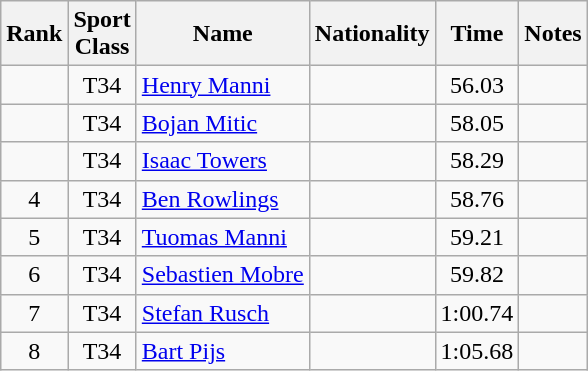<table class="wikitable sortable" style="text-align:center">
<tr>
<th>Rank</th>
<th>Sport<br>Class</th>
<th>Name</th>
<th>Nationality</th>
<th>Time</th>
<th>Notes</th>
</tr>
<tr>
<td></td>
<td>T34</td>
<td align=left><a href='#'>Henry Manni</a></td>
<td align=left></td>
<td>56.03</td>
<td></td>
</tr>
<tr>
<td></td>
<td>T34</td>
<td align=left><a href='#'>Bojan Mitic</a></td>
<td align=left></td>
<td>58.05</td>
<td></td>
</tr>
<tr>
<td></td>
<td>T34</td>
<td align=left><a href='#'>Isaac Towers</a></td>
<td align=left></td>
<td>58.29</td>
<td></td>
</tr>
<tr>
<td>4</td>
<td>T34</td>
<td align=left><a href='#'>Ben Rowlings</a></td>
<td align=left></td>
<td>58.76</td>
<td></td>
</tr>
<tr>
<td>5</td>
<td>T34</td>
<td align=left><a href='#'>Tuomas Manni</a></td>
<td align=left></td>
<td>59.21</td>
<td></td>
</tr>
<tr>
<td>6</td>
<td>T34</td>
<td align=left><a href='#'>Sebastien Mobre</a></td>
<td align=left></td>
<td>59.82</td>
<td></td>
</tr>
<tr>
<td>7</td>
<td>T34</td>
<td align=left><a href='#'>Stefan Rusch</a></td>
<td align=left></td>
<td>1:00.74</td>
<td></td>
</tr>
<tr>
<td>8</td>
<td>T34</td>
<td align=left><a href='#'>Bart Pijs</a></td>
<td align=left></td>
<td>1:05.68</td>
<td></td>
</tr>
</table>
